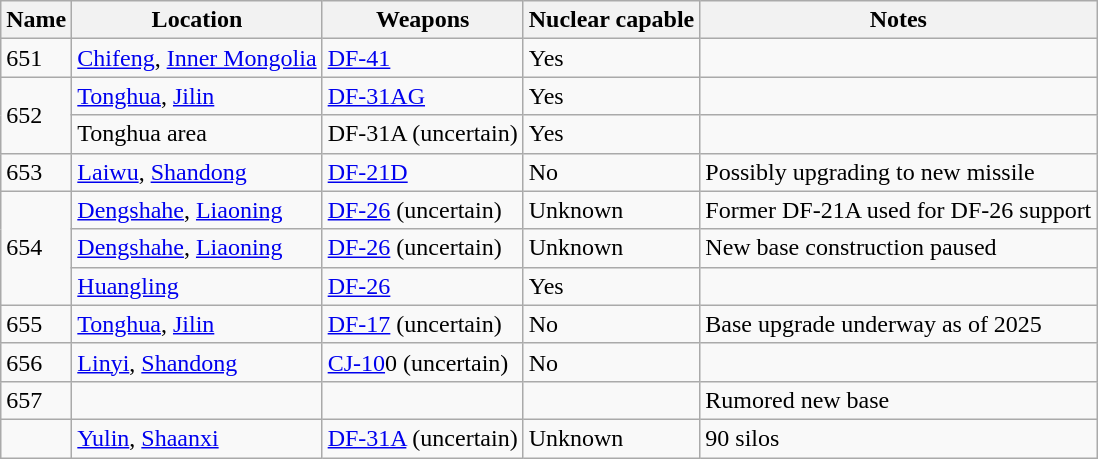<table class="wikitable">
<tr>
<th>Name</th>
<th>Location</th>
<th>Weapons</th>
<th>Nuclear capable</th>
<th>Notes</th>
</tr>
<tr>
<td>651</td>
<td><a href='#'>Chifeng</a>, <a href='#'>Inner Mongolia</a></td>
<td><a href='#'>DF-41</a></td>
<td>Yes</td>
<td></td>
</tr>
<tr>
<td rowspan="2">652</td>
<td><a href='#'>Tonghua</a>, <a href='#'>Jilin</a></td>
<td><a href='#'>DF-31AG</a></td>
<td>Yes</td>
<td></td>
</tr>
<tr>
<td>Tonghua area</td>
<td>DF-31A (uncertain)</td>
<td>Yes</td>
<td></td>
</tr>
<tr>
<td>653</td>
<td><a href='#'>Laiwu</a>, <a href='#'>Shandong</a></td>
<td><a href='#'>DF-21D</a></td>
<td>No</td>
<td>Possibly upgrading to new missile</td>
</tr>
<tr>
<td rowspan="3">654</td>
<td><a href='#'>Dengshahe</a>, <a href='#'>Liaoning</a></td>
<td><a href='#'>DF-26</a> (uncertain)</td>
<td>Unknown</td>
<td>Former DF-21A used for DF-26 support</td>
</tr>
<tr>
<td><a href='#'>Dengshahe</a>, <a href='#'>Liaoning</a></td>
<td><a href='#'>DF-26</a> (uncertain)</td>
<td>Unknown</td>
<td>New base construction paused</td>
</tr>
<tr>
<td><a href='#'>Huangling</a></td>
<td><a href='#'>DF-26</a></td>
<td>Yes</td>
<td></td>
</tr>
<tr>
<td>655</td>
<td><a href='#'>Tonghua</a>, <a href='#'>Jilin</a></td>
<td><a href='#'>DF-17</a> (uncertain)</td>
<td>No</td>
<td>Base upgrade underway as of 2025</td>
</tr>
<tr>
<td>656</td>
<td><a href='#'>Linyi</a>, <a href='#'>Shandong</a></td>
<td><a href='#'>CJ-10</a>0 (uncertain)</td>
<td>No</td>
<td></td>
</tr>
<tr>
<td>657</td>
<td></td>
<td></td>
<td></td>
<td>Rumored new base</td>
</tr>
<tr>
<td></td>
<td><a href='#'>Yulin</a>, <a href='#'>Shaanxi</a></td>
<td><a href='#'>DF-31A</a> (uncertain)</td>
<td>Unknown</td>
<td>90 silos</td>
</tr>
</table>
